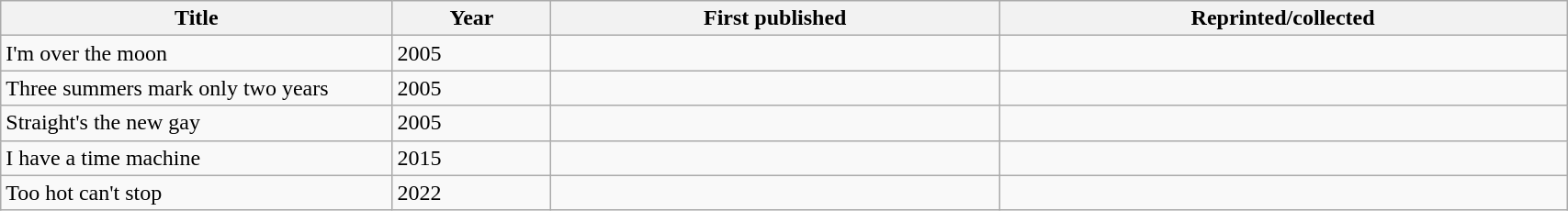<table class='wikitable sortable' width='90%'>
<tr>
<th width=25%>Title</th>
<th>Year</th>
<th>First published</th>
<th>Reprinted/collected</th>
</tr>
<tr>
<td>I'm over the moon</td>
<td>2005</td>
<td></td>
<td></td>
</tr>
<tr>
<td>Three summers mark only two years</td>
<td>2005</td>
<td></td>
<td></td>
</tr>
<tr>
<td>Straight's the new gay</td>
<td>2005</td>
<td></td>
<td></td>
</tr>
<tr>
<td>I have a time machine</td>
<td>2015</td>
<td></td>
<td></td>
</tr>
<tr>
<td>Too hot can't stop</td>
<td>2022</td>
<td></td>
<td></td>
</tr>
</table>
